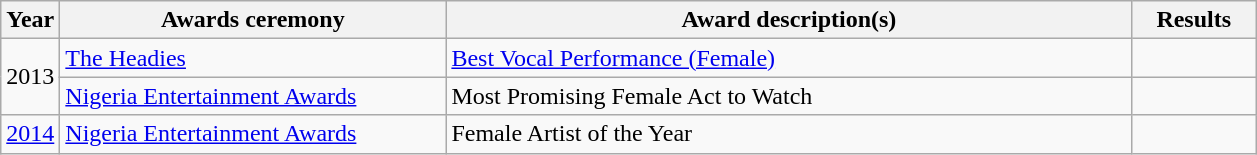<table class="wikitable">
<tr>
<th>Year</th>
<th width="250">Awards ceremony</th>
<th width="450">Award description(s)</th>
<th width="75">Results</th>
</tr>
<tr>
<td rowspan="2">2013</td>
<td><a href='#'>The Headies</a></td>
<td><a href='#'>Best Vocal Performance (Female)</a></td>
<td></td>
</tr>
<tr>
<td><a href='#'>Nigeria Entertainment Awards</a></td>
<td>Most Promising Female Act to Watch</td>
<td></td>
</tr>
<tr>
<td><a href='#'>2014</a></td>
<td><a href='#'>Nigeria Entertainment Awards</a></td>
<td>Female Artist of the Year</td>
<td></td>
</tr>
</table>
